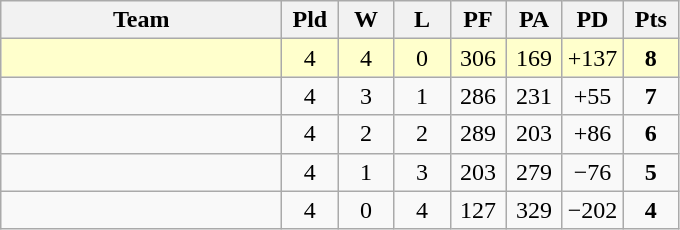<table class=wikitable style="text-align:center">
<tr>
<th width=180>Team</th>
<th width=30>Pld</th>
<th width=30>W</th>
<th width=30>L</th>
<th width=30>PF</th>
<th width=30>PA</th>
<th width=30>PD</th>
<th width=30>Pts</th>
</tr>
<tr align=center bgcolor="#ffffcc">
<td align=left></td>
<td>4</td>
<td>4</td>
<td>0</td>
<td>306</td>
<td>169</td>
<td>+137</td>
<td><strong>8</strong></td>
</tr>
<tr align=center>
<td align=left></td>
<td>4</td>
<td>3</td>
<td>1</td>
<td>286</td>
<td>231</td>
<td>+55</td>
<td><strong>7</strong></td>
</tr>
<tr align=center>
<td align=left></td>
<td>4</td>
<td>2</td>
<td>2</td>
<td>289</td>
<td>203</td>
<td>+86</td>
<td><strong>6</strong></td>
</tr>
<tr align=center>
<td align=left></td>
<td>4</td>
<td>1</td>
<td>3</td>
<td>203</td>
<td>279</td>
<td>−76</td>
<td><strong>5</strong></td>
</tr>
<tr align=center>
<td align=left></td>
<td>4</td>
<td>0</td>
<td>4</td>
<td>127</td>
<td>329</td>
<td>−202</td>
<td><strong>4</strong></td>
</tr>
</table>
